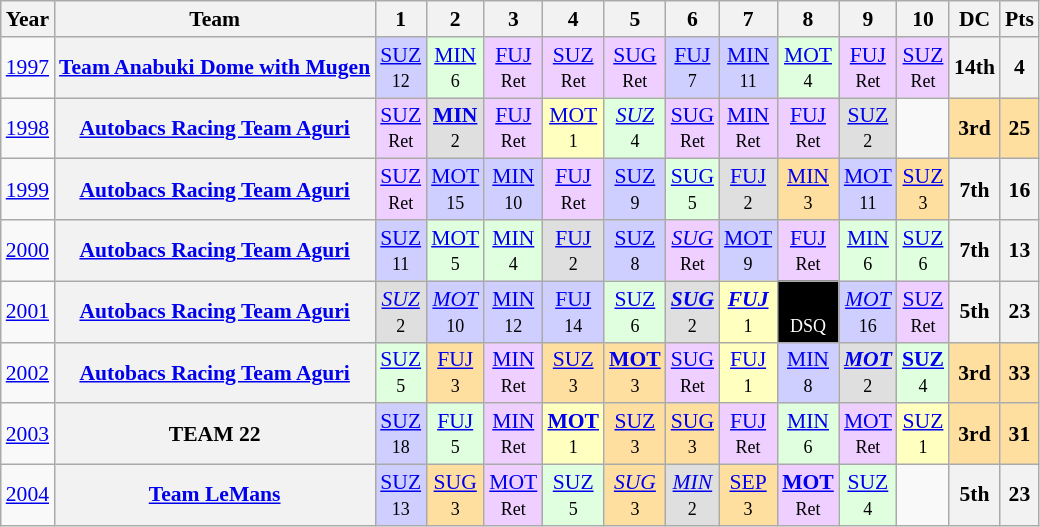<table class="wikitable" style="text-align:center; font-size:90%">
<tr>
<th>Year</th>
<th>Team</th>
<th>1</th>
<th>2</th>
<th>3</th>
<th>4</th>
<th>5</th>
<th>6</th>
<th>7</th>
<th>8</th>
<th>9</th>
<th>10</th>
<th>DC</th>
<th>Pts</th>
</tr>
<tr>
<td><a href='#'>1997</a></td>
<th><a href='#'>Team Anabuki Dome with Mugen</a></th>
<td style="background:#CFCFFF;"><a href='#'>SUZ</a><br><small>12</small></td>
<td style="background:#DFFFDF;"><a href='#'>MIN</a><br><small>6</small></td>
<td style="background:#EFCFFF;"><a href='#'>FUJ</a><br><small>Ret</small></td>
<td style="background:#EFCFFF;"><a href='#'>SUZ</a><br><small>Ret</small></td>
<td style="background:#EFCFFF;"><a href='#'>SUG</a><br><small>Ret</small></td>
<td style="background:#CFCFFF;"><a href='#'>FUJ</a><br><small>7</small></td>
<td style="background:#CFCFFF;"><a href='#'>MIN</a><br><small>11</small></td>
<td style="background:#DFFFDF;"><a href='#'>MOT</a><br><small>4</small></td>
<td style="background:#EFCFFF;"><a href='#'>FUJ</a><br><small>Ret</small></td>
<td style="background:#EFCFFF;"><a href='#'>SUZ</a><br><small>Ret</small></td>
<th>14th</th>
<th>4</th>
</tr>
<tr>
<td><a href='#'>1998</a></td>
<th><a href='#'>Autobacs Racing Team Aguri</a></th>
<td style="background:#EFCFFF;"><a href='#'>SUZ</a><br><small>Ret</small></td>
<td style="background:#DFDFDF;"><strong><a href='#'>MIN</a></strong><br><small>2</small></td>
<td style="background:#EFCFFF;"><a href='#'>FUJ</a><br><small>Ret</small></td>
<td style="background:#FFFFBF;"><a href='#'>MOT</a><br><small>1</small></td>
<td style="background:#DFFFDF;"><em><a href='#'>SUZ</a></em><br><small>4</small></td>
<td style="background:#EFCFFF;"><a href='#'>SUG</a><br><small>Ret</small></td>
<td style="background:#EFCFFF;"><a href='#'>MIN</a><br><small>Ret</small></td>
<td style="background:#EFCFFF;"><a href='#'>FUJ</a><br><small>Ret</small></td>
<td style="background:#DFDFDF;"><a href='#'>SUZ</a><br><small>2</small></td>
<td></td>
<td style="background:#FFDF9F;"><strong>3rd</strong></td>
<td style="background:#FFDF9F;"><strong>25</strong></td>
</tr>
<tr>
<td><a href='#'>1999</a></td>
<th><a href='#'>Autobacs Racing Team Aguri</a></th>
<td style="background:#EFCFFF;"><a href='#'>SUZ</a><br><small>Ret</small></td>
<td style="background:#CFCFFF;"><a href='#'>MOT</a><br><small>15</small></td>
<td style="background:#CFCFFF;"><a href='#'>MIN</a><br><small>10</small></td>
<td style="background:#EFCFFF;"><a href='#'>FUJ</a><br><small>Ret</small></td>
<td style="background:#CFCFFF;"><a href='#'>SUZ</a><br><small>9</small></td>
<td style="background:#DFFFDF;"><a href='#'>SUG</a><br><small>5</small></td>
<td style="background:#DFDFDF;"><a href='#'>FUJ</a><br><small>2</small></td>
<td style="background:#FFDF9F;"><a href='#'>MIN</a><br><small>3</small></td>
<td style="background:#CFCFFF;"><a href='#'>MOT</a><br><small>11</small></td>
<td style="background:#FFDF9F;"><a href='#'>SUZ</a><br><small>3</small></td>
<th>7th</th>
<th>16</th>
</tr>
<tr>
<td><a href='#'>2000</a></td>
<th><a href='#'>Autobacs Racing Team Aguri</a></th>
<td style="background:#CFCFFF;"><a href='#'>SUZ</a><br><small>11</small></td>
<td style="background:#DFFFDF;"><a href='#'>MOT</a><br><small>5</small></td>
<td style="background:#DFFFDF;"><a href='#'>MIN</a><br><small>4</small></td>
<td style="background:#DFDFDF;"><a href='#'>FUJ</a><br><small>2</small></td>
<td style="background:#CFCFFF;"><a href='#'>SUZ</a><br><small>8</small></td>
<td style="background:#EFCFFF;"><em><a href='#'>SUG</a></em><br><small>Ret</small></td>
<td style="background:#CFCFFF;"><a href='#'>MOT</a><br><small>9</small></td>
<td style="background:#EFCFFF;"><a href='#'>FUJ</a><br><small>Ret</small></td>
<td style="background:#DFFFDF;"><a href='#'>MIN</a><br><small>6</small></td>
<td style="background:#DFFFDF;"><a href='#'>SUZ</a><br><small>6</small></td>
<th>7th</th>
<th>13</th>
</tr>
<tr>
<td><a href='#'>2001</a></td>
<th><a href='#'>Autobacs Racing Team Aguri</a></th>
<td style="background:#DFDFDF;"><em><a href='#'>SUZ</a></em><br><small>2</small></td>
<td style="background:#CFCFFF;"><em><a href='#'>MOT</a></em><br><small>10</small></td>
<td style="background:#CFCFFF;"><a href='#'>MIN</a><br><small>12</small></td>
<td style="background:#CFCFFF;"><a href='#'>FUJ</a><br><small>14</small></td>
<td style="background:#DFFFDF;"><a href='#'>SUZ</a><br><small>6</small></td>
<td style="background:#DFDFDF;"><strong><em><a href='#'>SUG</a></em></strong><br><small>2</small></td>
<td style="background:#FFFFBF;"><strong><em><a href='#'>FUJ</a></em></strong><br><small>1</small></td>
<td style="background:#000000; color:#ffffff"><a href='#'></a><br><small>DSQ</small></td>
<td style="background:#CFCFFF;"><em><a href='#'>MOT</a></em><br><small>16</small></td>
<td style="background:#EFCFFF;"><a href='#'>SUZ</a><br><small>Ret</small></td>
<th>5th</th>
<th>23</th>
</tr>
<tr>
<td><a href='#'>2002</a></td>
<th><a href='#'>Autobacs Racing Team Aguri</a></th>
<td style="background:#DFFFDF;"><a href='#'>SUZ</a><br><small>5</small></td>
<td style="background:#FFDF9F;"><a href='#'>FUJ</a><br><small>3</small></td>
<td style="background:#EFCFFF;"><a href='#'>MIN</a><br><small>Ret</small></td>
<td style="background:#FFDF9F;"><a href='#'>SUZ</a><br><small>3</small></td>
<td style="background:#FFDF9F;"><strong><a href='#'>MOT</a></strong><br><small>3</small></td>
<td style="background:#EFCFFF;"><a href='#'>SUG</a><br><small>Ret</small></td>
<td style="background:#FFFFBF;"><a href='#'>FUJ</a><br><small>1</small></td>
<td style="background:#CFCFFF;"><a href='#'>MIN</a><br><small>8</small></td>
<td style="background:#DFDFDF;"><strong><em><a href='#'>MOT</a></em></strong><br><small>2</small></td>
<td style="background:#DFFFDF;"><strong><a href='#'>SUZ</a></strong><br><small>4</small></td>
<td style="background:#FFDF9F;"><strong>3rd</strong></td>
<td style="background:#FFDF9F;"><strong>33</strong></td>
</tr>
<tr>
<td><a href='#'>2003</a></td>
<th>TEAM 22</th>
<td style="background:#CFCFFF;"><a href='#'>SUZ</a><br><small>18</small></td>
<td style="background:#DFFFDF;"><a href='#'>FUJ</a><br><small>5</small></td>
<td style="background:#EFCFFF;"><a href='#'>MIN</a><br><small>Ret</small></td>
<td style="background:#FFFFBF;"><strong><a href='#'>MOT</a></strong><br><small>1</small></td>
<td style="background:#FFDF9F;"><a href='#'>SUZ</a><br><small>3</small></td>
<td style="background:#FFDF9F;"><a href='#'>SUG</a><br><small>3</small></td>
<td style="background:#EFCFFF;"><a href='#'>FUJ</a><br><small>Ret</small></td>
<td style="background:#DFFFDF;"><a href='#'>MIN</a><br><small>6</small></td>
<td style="background:#EFCFFF;"><a href='#'>MOT</a><br><small>Ret</small></td>
<td style="background:#FFFFBF;"><a href='#'>SUZ</a><br><small>1</small></td>
<td style="background:#FFDF9F;"><strong>3rd</strong></td>
<td style="background:#FFDF9F;"><strong>31</strong></td>
</tr>
<tr>
<td><a href='#'>2004</a></td>
<th><a href='#'>Team LeMans</a></th>
<td style="background:#CFCFFF;"><a href='#'>SUZ</a><br><small>13</small></td>
<td style="background:#FFDF9F;"><a href='#'>SUG</a><br><small>3</small></td>
<td style="background:#EFCFFF;"><a href='#'>MOT</a><br><small>Ret</small></td>
<td style="background:#DFFFDF;"><a href='#'>SUZ</a><br><small>5</small></td>
<td style="background:#FFDF9F;"><em><a href='#'>SUG</a></em><br><small>3</small></td>
<td style="background:#DFDFDF;"><em><a href='#'>MIN</a></em><br><small>2</small></td>
<td style="background:#FFDF9F;"><a href='#'>SEP</a><br><small>3</small></td>
<td style="background:#EFCFFF;"><strong><a href='#'>MOT</a></strong><br><small>Ret</small></td>
<td style="background:#DFFFDF;"><a href='#'>SUZ</a><br><small>4</small></td>
<td></td>
<th>5th</th>
<th>23</th>
</tr>
</table>
